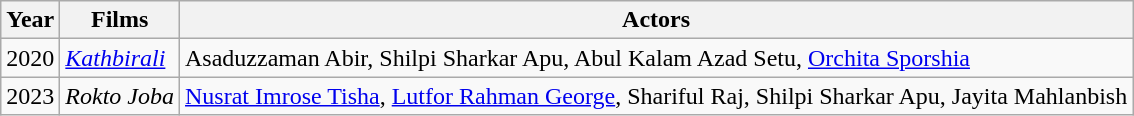<table class="wikitable">
<tr>
<th>Year</th>
<th>Films</th>
<th>Actors</th>
</tr>
<tr>
<td>2020</td>
<td><em><a href='#'>Kathbirali</a></em></td>
<td>Asaduzzaman Abir, Shilpi Sharkar Apu, Abul Kalam Azad Setu, <a href='#'>Orchita Sporshia</a></td>
</tr>
<tr>
<td>2023</td>
<td><em>Rokto Joba</em></td>
<td><a href='#'>Nusrat Imrose Tisha</a>, <a href='#'>Lutfor Rahman George</a>, Shariful Raj, Shilpi Sharkar Apu, Jayita Mahlanbish</td>
</tr>
</table>
